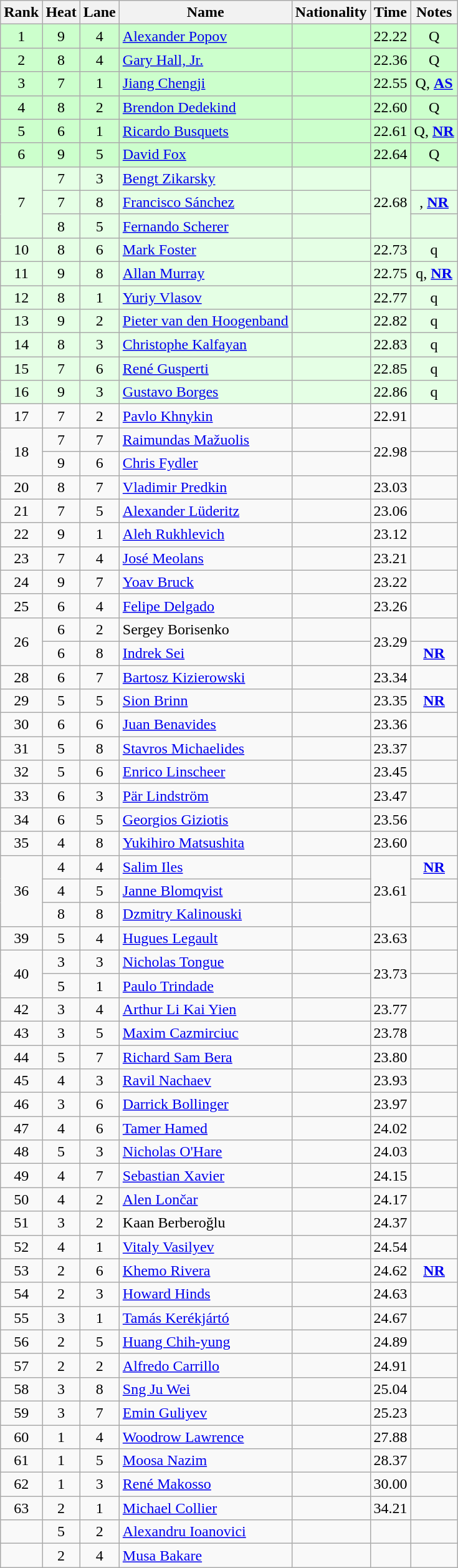<table class="wikitable sortable" style="text-align:center">
<tr>
<th>Rank</th>
<th>Heat</th>
<th>Lane</th>
<th>Name</th>
<th>Nationality</th>
<th>Time</th>
<th>Notes</th>
</tr>
<tr bgcolor=#cfc>
<td>1</td>
<td>9</td>
<td>4</td>
<td align=left><a href='#'>Alexander Popov</a></td>
<td align=left></td>
<td>22.22</td>
<td>Q</td>
</tr>
<tr bgcolor=#cfc>
<td>2</td>
<td>8</td>
<td>4</td>
<td align=left><a href='#'>Gary Hall, Jr.</a></td>
<td align=left></td>
<td>22.36</td>
<td>Q</td>
</tr>
<tr bgcolor=#cfc>
<td>3</td>
<td>7</td>
<td>1</td>
<td align=left><a href='#'>Jiang Chengji</a></td>
<td align=left></td>
<td>22.55</td>
<td>Q, <strong><a href='#'>AS</a></strong></td>
</tr>
<tr bgcolor=#cfc>
<td>4</td>
<td>8</td>
<td>2</td>
<td align=left><a href='#'>Brendon Dedekind</a></td>
<td align=left></td>
<td>22.60</td>
<td>Q</td>
</tr>
<tr bgcolor=#cfc>
<td>5</td>
<td>6</td>
<td>1</td>
<td align=left><a href='#'>Ricardo Busquets</a></td>
<td align=left></td>
<td>22.61</td>
<td>Q, <strong><a href='#'>NR</a></strong></td>
</tr>
<tr bgcolor=#cfc>
<td>6</td>
<td>9</td>
<td>5</td>
<td align=left><a href='#'>David Fox</a></td>
<td align=left></td>
<td>22.64</td>
<td>Q</td>
</tr>
<tr bgcolor=e5ffe5>
<td rowspan=3>7</td>
<td>7</td>
<td>3</td>
<td align=left><a href='#'>Bengt Zikarsky</a></td>
<td align=left></td>
<td rowspan=3>22.68</td>
<td></td>
</tr>
<tr bgcolor=e5ffe5>
<td>7</td>
<td>8</td>
<td align=left><a href='#'>Francisco Sánchez</a></td>
<td align=left></td>
<td>, <strong><a href='#'>NR</a></strong></td>
</tr>
<tr bgcolor=e5ffe5>
<td>8</td>
<td>5</td>
<td align=left><a href='#'>Fernando Scherer</a></td>
<td align=left></td>
<td></td>
</tr>
<tr bgcolor=e5ffe5>
<td>10</td>
<td>8</td>
<td>6</td>
<td align=left><a href='#'>Mark Foster</a></td>
<td align=left></td>
<td>22.73</td>
<td>q</td>
</tr>
<tr bgcolor=e5ffe5>
<td>11</td>
<td>9</td>
<td>8</td>
<td align=left><a href='#'>Allan Murray</a></td>
<td align=left></td>
<td>22.75</td>
<td>q, <strong><a href='#'>NR</a></strong></td>
</tr>
<tr bgcolor=e5ffe5>
<td>12</td>
<td>8</td>
<td>1</td>
<td align=left><a href='#'>Yuriy Vlasov</a></td>
<td align=left></td>
<td>22.77</td>
<td>q</td>
</tr>
<tr bgcolor=e5ffe5>
<td>13</td>
<td>9</td>
<td>2</td>
<td align=left><a href='#'>Pieter van den Hoogenband</a></td>
<td align=left></td>
<td>22.82</td>
<td>q</td>
</tr>
<tr bgcolor=e5ffe5>
<td>14</td>
<td>8</td>
<td>3</td>
<td align=left><a href='#'>Christophe Kalfayan</a></td>
<td align=left></td>
<td>22.83</td>
<td>q</td>
</tr>
<tr bgcolor=e5ffe5>
<td>15</td>
<td>7</td>
<td>6</td>
<td align=left><a href='#'>René Gusperti</a></td>
<td align=left></td>
<td>22.85</td>
<td>q</td>
</tr>
<tr bgcolor=e5ffe5>
<td>16</td>
<td>9</td>
<td>3</td>
<td align=left><a href='#'>Gustavo Borges</a></td>
<td align=left></td>
<td>22.86</td>
<td>q</td>
</tr>
<tr>
<td>17</td>
<td>7</td>
<td>2</td>
<td align=left><a href='#'>Pavlo Khnykin</a></td>
<td align=left></td>
<td>22.91</td>
<td></td>
</tr>
<tr>
<td rowspan=2>18</td>
<td>7</td>
<td>7</td>
<td align=left><a href='#'>Raimundas Mažuolis</a></td>
<td align=left></td>
<td rowspan=2>22.98</td>
<td></td>
</tr>
<tr>
<td>9</td>
<td>6</td>
<td align=left><a href='#'>Chris Fydler</a></td>
<td align=left></td>
<td></td>
</tr>
<tr>
<td>20</td>
<td>8</td>
<td>7</td>
<td align=left><a href='#'>Vladimir Predkin</a></td>
<td align=left></td>
<td>23.03</td>
<td></td>
</tr>
<tr>
<td>21</td>
<td>7</td>
<td>5</td>
<td align=left><a href='#'>Alexander Lüderitz</a></td>
<td align=left></td>
<td>23.06</td>
<td></td>
</tr>
<tr>
<td>22</td>
<td>9</td>
<td>1</td>
<td align=left><a href='#'>Aleh Rukhlevich</a></td>
<td align=left></td>
<td>23.12</td>
<td></td>
</tr>
<tr>
<td>23</td>
<td>7</td>
<td>4</td>
<td align=left><a href='#'>José Meolans</a></td>
<td align=left></td>
<td>23.21</td>
<td></td>
</tr>
<tr>
<td>24</td>
<td>9</td>
<td>7</td>
<td align=left><a href='#'>Yoav Bruck</a></td>
<td align=left></td>
<td>23.22</td>
<td></td>
</tr>
<tr>
<td>25</td>
<td>6</td>
<td>4</td>
<td align=left><a href='#'>Felipe Delgado</a></td>
<td align=left></td>
<td>23.26</td>
<td></td>
</tr>
<tr>
<td rowspan=2>26</td>
<td>6</td>
<td>2</td>
<td align=left>Sergey Borisenko</td>
<td align=left></td>
<td rowspan=2>23.29</td>
<td></td>
</tr>
<tr>
<td>6</td>
<td>8</td>
<td align=left><a href='#'>Indrek Sei</a></td>
<td align=left></td>
<td><strong><a href='#'>NR</a></strong></td>
</tr>
<tr>
<td>28</td>
<td>6</td>
<td>7</td>
<td align=left><a href='#'>Bartosz Kizierowski</a></td>
<td align=left></td>
<td>23.34</td>
<td></td>
</tr>
<tr>
<td>29</td>
<td>5</td>
<td>5</td>
<td align=left><a href='#'>Sion Brinn</a></td>
<td align=left></td>
<td>23.35</td>
<td><strong><a href='#'>NR</a></strong></td>
</tr>
<tr>
<td>30</td>
<td>6</td>
<td>6</td>
<td align=left><a href='#'>Juan Benavides</a></td>
<td align=left></td>
<td>23.36</td>
<td></td>
</tr>
<tr>
<td>31</td>
<td>5</td>
<td>8</td>
<td align=left><a href='#'>Stavros Michaelides</a></td>
<td align=left></td>
<td>23.37</td>
<td></td>
</tr>
<tr>
<td>32</td>
<td>5</td>
<td>6</td>
<td align=left><a href='#'>Enrico Linscheer</a></td>
<td align=left></td>
<td>23.45</td>
<td></td>
</tr>
<tr>
<td>33</td>
<td>6</td>
<td>3</td>
<td align=left><a href='#'>Pär Lindström</a></td>
<td align=left></td>
<td>23.47</td>
<td></td>
</tr>
<tr>
<td>34</td>
<td>6</td>
<td>5</td>
<td align=left><a href='#'>Georgios Giziotis</a></td>
<td align=left></td>
<td>23.56</td>
<td></td>
</tr>
<tr>
<td>35</td>
<td>4</td>
<td>8</td>
<td align=left><a href='#'>Yukihiro Matsushita</a></td>
<td align=left></td>
<td>23.60</td>
<td></td>
</tr>
<tr>
<td rowspan=3>36</td>
<td>4</td>
<td>4</td>
<td align=left><a href='#'>Salim Iles</a></td>
<td align=left></td>
<td rowspan=3>23.61</td>
<td><strong><a href='#'>NR</a></strong></td>
</tr>
<tr>
<td>4</td>
<td>5</td>
<td align=left><a href='#'>Janne Blomqvist</a></td>
<td align=left></td>
<td></td>
</tr>
<tr>
<td>8</td>
<td>8</td>
<td align=left><a href='#'>Dzmitry Kalinouski</a></td>
<td align=left></td>
<td></td>
</tr>
<tr>
<td>39</td>
<td>5</td>
<td>4</td>
<td align=left><a href='#'>Hugues Legault</a></td>
<td align=left></td>
<td>23.63</td>
<td></td>
</tr>
<tr>
<td rowspan=2>40</td>
<td>3</td>
<td>3</td>
<td align=left><a href='#'>Nicholas Tongue</a></td>
<td align=left></td>
<td rowspan=2>23.73</td>
<td></td>
</tr>
<tr>
<td>5</td>
<td>1</td>
<td align=left><a href='#'>Paulo Trindade</a></td>
<td align=left></td>
<td></td>
</tr>
<tr>
<td>42</td>
<td>3</td>
<td>4</td>
<td align=left><a href='#'>Arthur Li Kai Yien</a></td>
<td align=left></td>
<td>23.77</td>
<td></td>
</tr>
<tr>
<td>43</td>
<td>3</td>
<td>5</td>
<td align=left><a href='#'>Maxim Cazmirciuc</a></td>
<td align=left></td>
<td>23.78</td>
<td></td>
</tr>
<tr>
<td>44</td>
<td>5</td>
<td>7</td>
<td align=left><a href='#'>Richard Sam Bera</a></td>
<td align=left></td>
<td>23.80</td>
<td></td>
</tr>
<tr>
<td>45</td>
<td>4</td>
<td>3</td>
<td align=left><a href='#'>Ravil Nachaev</a></td>
<td align=left></td>
<td>23.93</td>
<td></td>
</tr>
<tr>
<td>46</td>
<td>3</td>
<td>6</td>
<td align=left><a href='#'>Darrick Bollinger</a></td>
<td align=left></td>
<td>23.97</td>
<td></td>
</tr>
<tr>
<td>47</td>
<td>4</td>
<td>6</td>
<td align=left><a href='#'>Tamer Hamed</a></td>
<td align=left></td>
<td>24.02</td>
<td></td>
</tr>
<tr>
<td>48</td>
<td>5</td>
<td>3</td>
<td align=left><a href='#'>Nicholas O'Hare</a></td>
<td align=left></td>
<td>24.03</td>
<td></td>
</tr>
<tr>
<td>49</td>
<td>4</td>
<td>7</td>
<td align=left><a href='#'>Sebastian Xavier</a></td>
<td align=left></td>
<td>24.15</td>
<td></td>
</tr>
<tr>
<td>50</td>
<td>4</td>
<td>2</td>
<td align=left><a href='#'>Alen Lončar</a></td>
<td align=left></td>
<td>24.17</td>
<td></td>
</tr>
<tr>
<td>51</td>
<td>3</td>
<td>2</td>
<td align=left>Kaan Berberoğlu</td>
<td align=left></td>
<td>24.37</td>
<td></td>
</tr>
<tr>
<td>52</td>
<td>4</td>
<td>1</td>
<td align=left><a href='#'>Vitaly Vasilyev</a></td>
<td align=left></td>
<td>24.54</td>
<td></td>
</tr>
<tr>
<td>53</td>
<td>2</td>
<td>6</td>
<td align=left><a href='#'>Khemo Rivera</a></td>
<td align=left></td>
<td>24.62</td>
<td><strong><a href='#'>NR</a></strong></td>
</tr>
<tr>
<td>54</td>
<td>2</td>
<td>3</td>
<td align=left><a href='#'>Howard Hinds</a></td>
<td align=left></td>
<td>24.63</td>
<td></td>
</tr>
<tr>
<td>55</td>
<td>3</td>
<td>1</td>
<td align=left><a href='#'>Tamás Kerékjártó</a></td>
<td align=left></td>
<td>24.67</td>
<td></td>
</tr>
<tr>
<td>56</td>
<td>2</td>
<td>5</td>
<td align=left><a href='#'>Huang Chih-yung</a></td>
<td align=left></td>
<td>24.89</td>
<td></td>
</tr>
<tr>
<td>57</td>
<td>2</td>
<td>2</td>
<td align=left><a href='#'>Alfredo Carrillo</a></td>
<td align=left></td>
<td>24.91</td>
<td></td>
</tr>
<tr>
<td>58</td>
<td>3</td>
<td>8</td>
<td align=left><a href='#'>Sng Ju Wei</a></td>
<td align=left></td>
<td>25.04</td>
<td></td>
</tr>
<tr>
<td>59</td>
<td>3</td>
<td>7</td>
<td align=left><a href='#'>Emin Guliyev</a></td>
<td align=left></td>
<td>25.23</td>
<td></td>
</tr>
<tr>
<td>60</td>
<td>1</td>
<td>4</td>
<td align=left><a href='#'>Woodrow Lawrence</a></td>
<td align=left></td>
<td>27.88</td>
<td></td>
</tr>
<tr>
<td>61</td>
<td>1</td>
<td>5</td>
<td align=left><a href='#'>Moosa Nazim</a></td>
<td align=left></td>
<td>28.37</td>
<td></td>
</tr>
<tr>
<td>62</td>
<td>1</td>
<td>3</td>
<td align=left><a href='#'>René Makosso</a></td>
<td align=left></td>
<td>30.00</td>
<td></td>
</tr>
<tr>
<td>63</td>
<td>2</td>
<td>1</td>
<td align=left><a href='#'>Michael Collier</a></td>
<td align=left></td>
<td>34.21</td>
<td></td>
</tr>
<tr>
<td></td>
<td>5</td>
<td>2</td>
<td align=left><a href='#'>Alexandru Ioanovici</a></td>
<td align=left></td>
<td></td>
<td></td>
</tr>
<tr>
<td></td>
<td>2</td>
<td>4</td>
<td align=left><a href='#'>Musa Bakare</a></td>
<td align=left></td>
<td></td>
<td></td>
</tr>
</table>
